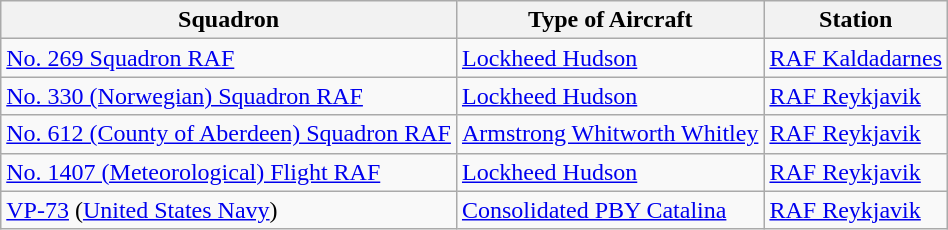<table class="wikitable">
<tr>
<th>Squadron</th>
<th>Type of Aircraft</th>
<th>Station</th>
</tr>
<tr>
<td><a href='#'>No. 269 Squadron RAF</a></td>
<td><a href='#'>Lockheed Hudson</a></td>
<td><a href='#'>RAF Kaldadarnes</a></td>
</tr>
<tr>
<td><a href='#'>No. 330 (Norwegian) Squadron RAF</a></td>
<td><a href='#'>Lockheed Hudson</a></td>
<td><a href='#'>RAF Reykjavik</a></td>
</tr>
<tr>
<td><a href='#'>No. 612 (County of Aberdeen) Squadron RAF</a></td>
<td><a href='#'>Armstrong Whitworth Whitley</a></td>
<td><a href='#'>RAF Reykjavik</a></td>
</tr>
<tr>
<td><a href='#'>No. 1407 (Meteorological) Flight RAF</a></td>
<td><a href='#'>Lockheed Hudson</a></td>
<td><a href='#'>RAF Reykjavik</a></td>
</tr>
<tr>
<td><a href='#'>VP-73</a> (<a href='#'>United States Navy</a>)</td>
<td><a href='#'>Consolidated PBY Catalina</a></td>
<td><a href='#'>RAF Reykjavik</a></td>
</tr>
</table>
